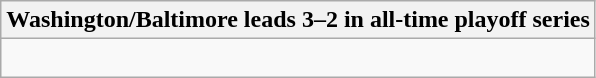<table class="wikitable collapsible collapsed">
<tr>
<th>Washington/Baltimore leads 3–2 in all-time playoff series</th>
</tr>
<tr>
<td><br>



</td>
</tr>
</table>
